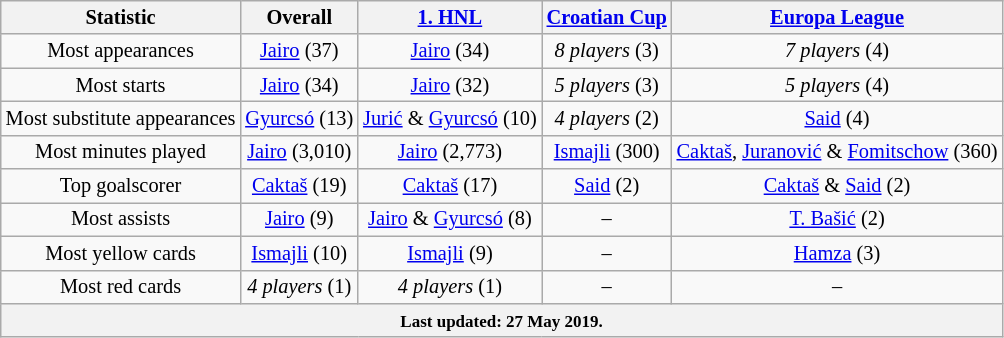<table class="wikitable" Style="text-align: center;font-size:85%">
<tr>
<th>Statistic</th>
<th>Overall</th>
<th><a href='#'>1. HNL</a></th>
<th><a href='#'>Croatian Cup</a></th>
<th><a href='#'>Europa League</a></th>
</tr>
<tr>
<td>Most appearances</td>
<td><a href='#'>Jairo</a> (37)</td>
<td><a href='#'>Jairo</a> (34)</td>
<td><em>8 players</em> (3)</td>
<td><em>7 players</em> (4)</td>
</tr>
<tr>
<td>Most starts</td>
<td><a href='#'>Jairo</a> (34)</td>
<td><a href='#'>Jairo</a> (32)</td>
<td><em>5 players</em> (3)</td>
<td><em>5 players</em> (4)</td>
</tr>
<tr>
<td>Most substitute appearances</td>
<td><a href='#'>Gyurcsó</a> (13)</td>
<td><a href='#'>Jurić</a> & <a href='#'>Gyurcsó</a> (10)</td>
<td><em>4 players</em> (2)</td>
<td><a href='#'>Said</a> (4)</td>
</tr>
<tr>
<td>Most minutes played</td>
<td><a href='#'>Jairo</a> (3,010)</td>
<td><a href='#'>Jairo</a> (2,773)</td>
<td><a href='#'>Ismajli</a> (300)</td>
<td><a href='#'>Caktaš</a>, <a href='#'>Juranović</a> & <a href='#'>Fomitschow</a> (360)</td>
</tr>
<tr>
<td>Top goalscorer</td>
<td><a href='#'>Caktaš</a> (19)</td>
<td><a href='#'>Caktaš</a> (17)</td>
<td><a href='#'>Said</a> (2)</td>
<td><a href='#'>Caktaš</a> & <a href='#'>Said</a> (2)</td>
</tr>
<tr>
<td>Most assists</td>
<td><a href='#'>Jairo</a> (9)</td>
<td><a href='#'>Jairo</a> & <a href='#'>Gyurcsó</a> (8)</td>
<td>–</td>
<td><a href='#'>T. Bašić</a> (2)</td>
</tr>
<tr>
<td>Most yellow cards</td>
<td><a href='#'>Ismajli</a> (10)</td>
<td><a href='#'>Ismajli</a>  (9)</td>
<td>–</td>
<td><a href='#'>Hamza</a> (3)</td>
</tr>
<tr>
<td>Most red cards</td>
<td><em>4 players</em> (1)</td>
<td><em>4 players</em> (1)</td>
<td>–</td>
<td>–</td>
</tr>
<tr>
<th colspan="30"><small>Last updated: 27 May 2019.</small></th>
</tr>
</table>
